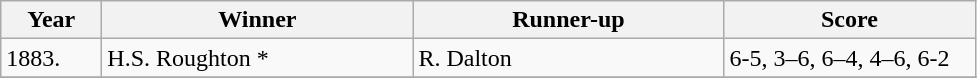<table class="wikitable">
<tr>
<th style="width:60px;">Year</th>
<th style="width:200px;">Winner</th>
<th style="width:200px;">Runner-up</th>
<th style="width:160px;">Score</th>
</tr>
<tr>
<td>1883.</td>
<td>  H.S. Roughton *</td>
<td> R. Dalton</td>
<td>6-5, 3–6, 6–4, 4–6, 6-2</td>
</tr>
<tr>
</tr>
</table>
